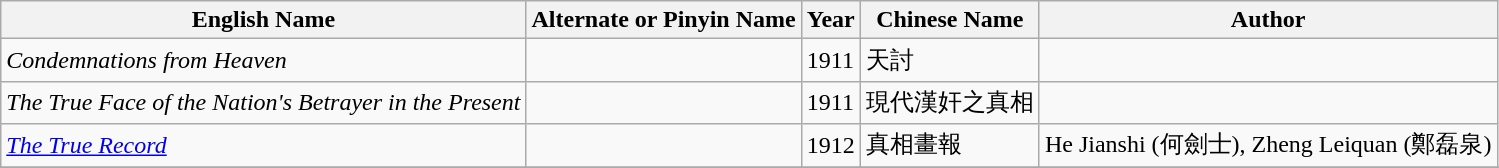<table class="wikitable">
<tr>
<th>English Name</th>
<th>Alternate or Pinyin Name</th>
<th>Year</th>
<th>Chinese Name</th>
<th>Author</th>
</tr>
<tr>
<td><em>Condemnations from Heaven</em></td>
<td></td>
<td>1911</td>
<td>天討</td>
<td></td>
</tr>
<tr>
<td><em>The True Face of the Nation's Betrayer in the Present</em></td>
<td></td>
<td>1911</td>
<td>現代漢奸之真相</td>
<td></td>
</tr>
<tr>
<td><em><a href='#'>The True Record</a></em></td>
<td></td>
<td>1912</td>
<td>真相畫報</td>
<td>He Jianshi (何劍士), Zheng Leiquan (鄭磊泉)</td>
</tr>
<tr>
</tr>
</table>
